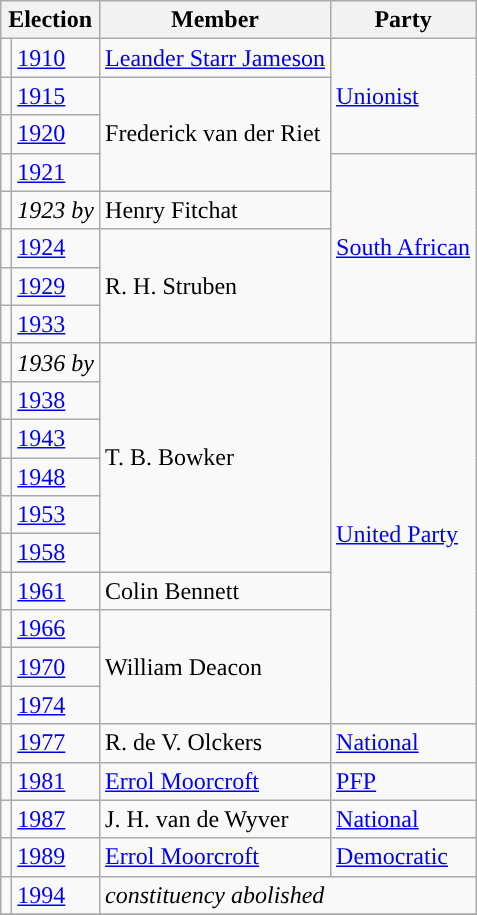<table class="wikitable">
<tr>
<th colspan="2">Election</th>
<th>Member</th>
<th>Party</th>
</tr>
<tr>
<td style="background-color: "></td>
<td><a href='#'>1910</a></td>
<td><a href='#'>Leander Starr Jameson</a></td>
<td rowspan="3"><a href='#'>Unionist</a></td>
</tr>
<tr>
<td style="background-color: "></td>
<td><a href='#'>1915</a></td>
<td rowspan="3">Frederick van der Riet</td>
</tr>
<tr>
<td style="background-color: "></td>
<td><a href='#'>1920</a></td>
</tr>
<tr>
<td style="background-color: "></td>
<td><a href='#'>1921</a></td>
<td rowspan="5"><a href='#'>South African</a></td>
</tr>
<tr>
<td style="background-color: "></td>
<td><em>1923 by</em></td>
<td>Henry Fitchat</td>
</tr>
<tr>
<td style="background-color: "></td>
<td><a href='#'>1924</a></td>
<td rowspan="3">R. H. Struben</td>
</tr>
<tr>
<td style="background-color: "></td>
<td><a href='#'>1929</a></td>
</tr>
<tr>
<td style="background-color: "></td>
<td><a href='#'>1933</a></td>
</tr>
<tr>
<td style="background-color: "></td>
<td><em>1936 by</em></td>
<td rowspan="6">T. B. Bowker</td>
<td rowspan="10"><a href='#'>United Party</a></td>
</tr>
<tr>
<td style="background-color: "></td>
<td><a href='#'>1938</a></td>
</tr>
<tr>
<td style="background-color: "></td>
<td><a href='#'>1943</a></td>
</tr>
<tr>
<td style="background-color: "></td>
<td><a href='#'>1948</a></td>
</tr>
<tr>
<td style="background-color: "></td>
<td><a href='#'>1953</a></td>
</tr>
<tr>
<td style="background-color: "></td>
<td><a href='#'>1958</a></td>
</tr>
<tr>
<td style="background-color: "></td>
<td><a href='#'>1961</a></td>
<td>Colin Bennett</td>
</tr>
<tr>
<td style="background-color: "></td>
<td><a href='#'>1966</a></td>
<td rowspan="3">William Deacon</td>
</tr>
<tr>
<td style="background-color: "></td>
<td><a href='#'>1970</a></td>
</tr>
<tr>
<td style="background-color: "></td>
<td><a href='#'>1974</a></td>
</tr>
<tr>
<td style="background-color: "></td>
<td><a href='#'>1977</a></td>
<td>R. de V. Olckers</td>
<td><a href='#'>National</a></td>
</tr>
<tr>
<td style="background-color: "></td>
<td><a href='#'>1981</a></td>
<td><a href='#'>Errol Moorcroft</a></td>
<td><a href='#'>PFP</a></td>
</tr>
<tr>
<td style="background-color: "></td>
<td><a href='#'>1987</a></td>
<td>J. H. van de Wyver</td>
<td><a href='#'>National</a></td>
</tr>
<tr>
<td style="background-color: "></td>
<td><a href='#'>1989</a></td>
<td><a href='#'>Errol Moorcroft</a></td>
<td><a href='#'>Democratic</a></td>
</tr>
<tr>
<td style="background-color: "></td>
<td><a href='#'>1994</a></td>
<td colspan="2"><em>constituency abolished</em></td>
</tr>
<tr>
</tr>
</table>
